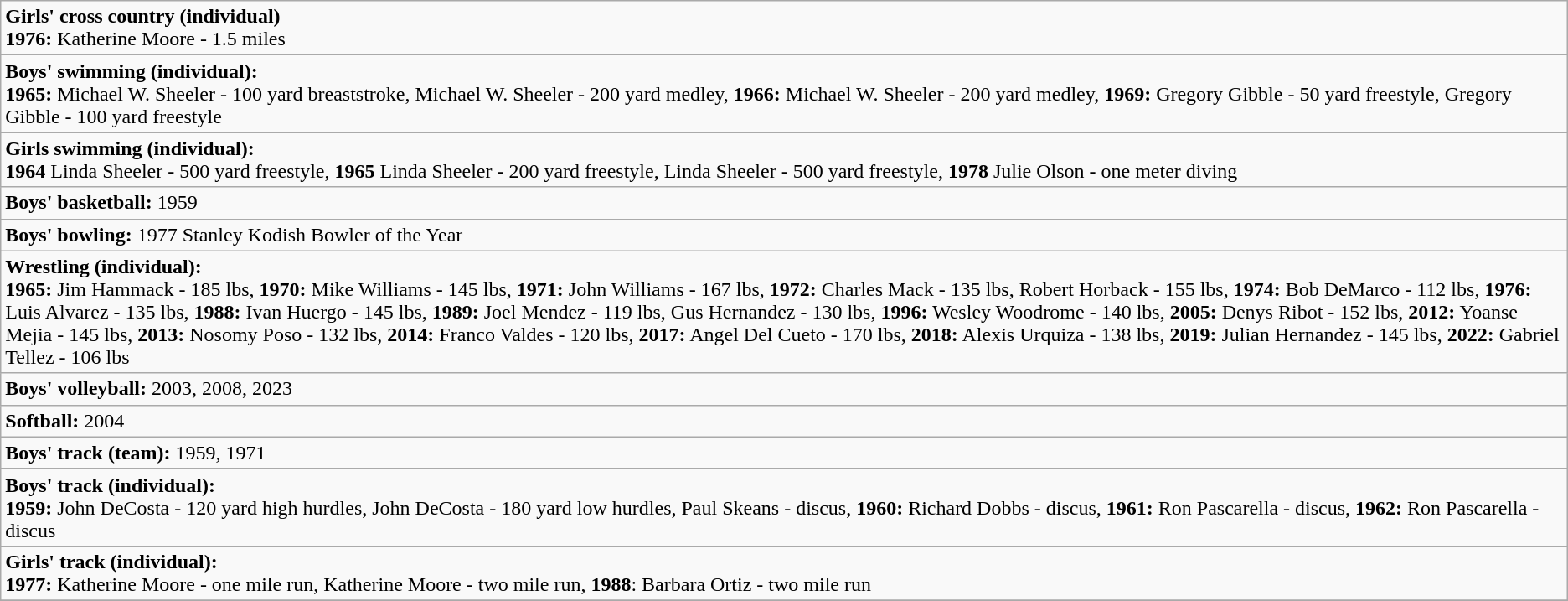<table class="wikitable">
<tr>
<td><strong>Girls' cross country (individual)</strong><br><strong>1976:</strong> Katherine Moore - 1.5 miles</td>
</tr>
<tr>
<td><strong>Boys' swimming (individual):</strong><br><strong>1965:</strong> Michael W. Sheeler - 100 yard breaststroke, Michael W. Sheeler - 200 yard medley, 
<strong>1966:</strong> Michael W. Sheeler - 200 yard medley, 
<strong>1969:</strong> Gregory Gibble - 50 yard freestyle, Gregory Gibble - 100 yard freestyle</td>
</tr>
<tr>
<td><strong>Girls swimming (individual):</strong><br><strong>1964</strong> Linda Sheeler - 500 yard freestyle,
<strong>1965</strong> Linda Sheeler - 200 yard freestyle, Linda Sheeler - 500 yard freestyle,
<strong>1978</strong> Julie Olson - one meter diving</td>
</tr>
<tr>
<td><strong>Boys' basketball:</strong> 1959</td>
</tr>
<tr>
<td><strong>Boys' bowling:</strong> 1977 Stanley Kodish Bowler of the Year</td>
</tr>
<tr>
<td><strong>Wrestling (individual):</strong><br><strong>1965:</strong> Jim Hammack - 185 lbs,
<strong>1970:</strong> Mike Williams - 145 lbs,
<strong>1971:</strong> John Williams - 167 lbs,
<strong>1972:</strong> Charles Mack - 135 lbs, Robert Horback - 155 lbs,
<strong>1974:</strong> Bob DeMarco - 112 lbs,
<strong>1976:</strong> Luis Alvarez - 135 lbs,
<strong>1988:</strong> Ivan Huergo - 145 lbs,
<strong>1989:</strong> Joel Mendez - 119 lbs, Gus Hernandez - 130 lbs, 
<strong>1996:</strong> Wesley Woodrome - 140 lbs,
<strong>2005:</strong> Denys Ribot - 152 lbs,
<strong>2012:</strong> Yoanse Mejia - 145 lbs,
<strong>2013:</strong> Nosomy Poso - 132 lbs,
<strong>2014:</strong> Franco Valdes - 120 lbs,
<strong>2017:</strong> Angel Del Cueto - 170 lbs,
<strong>2018:</strong> Alexis Urquiza - 138 lbs,
<strong>2019:</strong> Julian Hernandez - 145 lbs,
<strong>2022:</strong> Gabriel Tellez - 106 lbs</td>
</tr>
<tr>
<td><strong>Boys' volleyball:</strong> 2003, 2008, 2023</td>
</tr>
<tr>
<td><strong>Softball:</strong> 2004</td>
</tr>
<tr>
<td><strong>Boys' track (team):</strong> 1959, 1971</td>
</tr>
<tr>
<td><strong>Boys' track (individual):</strong><br><strong>1959:</strong> John DeCosta - 120 yard high hurdles, John DeCosta - 180 yard low hurdles, Paul Skeans - discus, 
<strong>1960:</strong> Richard Dobbs - discus, 
<strong>1961:</strong> Ron Pascarella - discus,
<strong>1962:</strong> Ron Pascarella - discus</td>
</tr>
<tr>
<td><strong>Girls' track (individual):</strong><br><strong>1977:</strong> Katherine Moore - one mile run, Katherine Moore - two mile run, <strong>1988</strong>: Barbara Ortiz - two mile run</td>
</tr>
<tr>
</tr>
</table>
